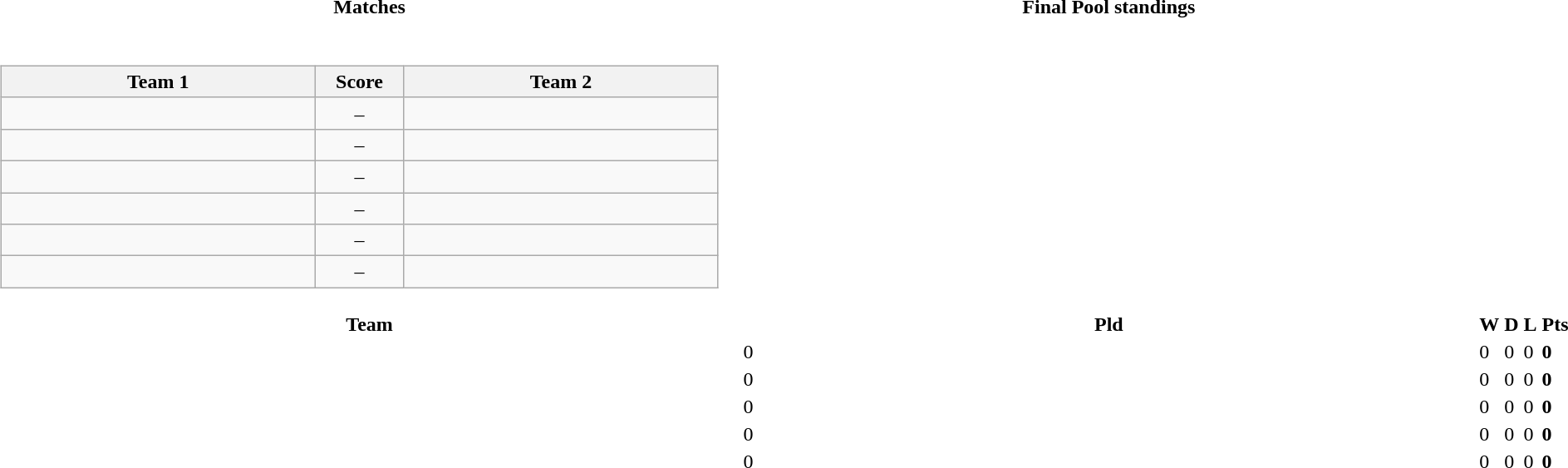<table>
<tr>
<th style="width:50%;">Matches</th>
<th style="width:50%;">Final Pool standings</th>
</tr>
<tr>
<td><br><table class="wikitable" style="text-align: center;">
<tr>
<th style="width:200pt;"><strong>Team 1</strong></th>
<th style="width:50pt;"><strong>Score</strong></th>
<th style="width:200pt;"><strong>Team 2</strong></th>
</tr>
<tr>
<td></td>
<td>–</td>
<td></td>
</tr>
<tr>
<td></td>
<td>–</td>
<td></td>
</tr>
<tr>
<td></td>
<td>–</td>
<td></td>
</tr>
<tr>
<td></td>
<td>–</td>
<td></td>
</tr>
<tr>
<td></td>
<td>–</td>
<td></td>
</tr>
<tr>
<td></td>
<td>–</td>
<td></td>
</tr>
</table>
</td>
<td><br></td>
</tr>
<tr>
<th style="width:200px;">Team</th>
<th width="40">Pld</th>
<th width="40">W</th>
<th width="40">D</th>
<th width="40">L</th>
<th width="40">Pts</th>
</tr>
<tr>
<td align=left></td>
<td>0</td>
<td>0</td>
<td>0</td>
<td>0</td>
<td><strong>0</strong></td>
</tr>
<tr>
<td align=left></td>
<td>0</td>
<td>0</td>
<td>0</td>
<td>0</td>
<td><strong>0</strong></td>
</tr>
<tr>
<td align=left></td>
<td>0</td>
<td>0</td>
<td>0</td>
<td>0</td>
<td><strong>0</strong></td>
</tr>
<tr>
<td align=left></td>
<td>0</td>
<td>0</td>
<td>0</td>
<td>0</td>
<td><strong>0</strong></td>
</tr>
<tr>
<td align=left></td>
<td>0</td>
<td>0</td>
<td>0</td>
<td>0</td>
<td><strong>0</strong></td>
</tr>
</table>
